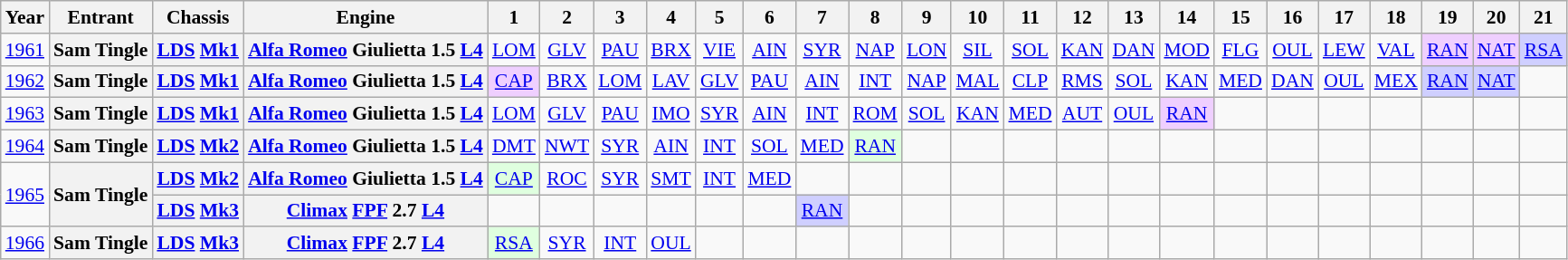<table class="wikitable" style="text-align:center; font-size:90%">
<tr>
<th>Year</th>
<th>Entrant</th>
<th>Chassis</th>
<th>Engine</th>
<th>1</th>
<th>2</th>
<th>3</th>
<th>4</th>
<th>5</th>
<th>6</th>
<th>7</th>
<th>8</th>
<th>9</th>
<th>10</th>
<th>11</th>
<th>12</th>
<th>13</th>
<th>14</th>
<th>15</th>
<th>16</th>
<th>17</th>
<th>18</th>
<th>19</th>
<th>20</th>
<th>21</th>
</tr>
<tr>
<td><a href='#'>1961</a></td>
<th>Sam Tingle</th>
<th><a href='#'>LDS</a> <a href='#'>Mk1</a></th>
<th><a href='#'>Alfa Romeo</a> Giulietta 1.5 <a href='#'>L4</a></th>
<td><a href='#'>LOM</a></td>
<td><a href='#'>GLV</a></td>
<td><a href='#'>PAU</a></td>
<td><a href='#'>BRX</a></td>
<td><a href='#'>VIE</a></td>
<td><a href='#'>AIN</a></td>
<td><a href='#'>SYR</a></td>
<td><a href='#'>NAP</a></td>
<td><a href='#'>LON</a></td>
<td><a href='#'>SIL</a></td>
<td><a href='#'>SOL</a></td>
<td><a href='#'>KAN</a></td>
<td><a href='#'>DAN</a></td>
<td><a href='#'>MOD</a></td>
<td><a href='#'>FLG</a></td>
<td><a href='#'>OUL</a></td>
<td><a href='#'>LEW</a></td>
<td><a href='#'>VAL</a></td>
<td style="background:#EFCFFF;"><a href='#'>RAN</a><br></td>
<td style="background:#EFCFFF;"><a href='#'>NAT</a><br></td>
<td style="background:#CFCFFF;"><a href='#'>RSA</a><br></td>
</tr>
<tr>
<td><a href='#'>1962</a></td>
<th>Sam Tingle</th>
<th><a href='#'>LDS</a> <a href='#'>Mk1</a></th>
<th><a href='#'>Alfa Romeo</a> Giulietta 1.5 <a href='#'>L4</a></th>
<td style="background:#EFCFFF;"><a href='#'>CAP</a><br></td>
<td><a href='#'>BRX</a></td>
<td><a href='#'>LOM</a></td>
<td><a href='#'>LAV</a></td>
<td><a href='#'>GLV</a></td>
<td><a href='#'>PAU</a></td>
<td><a href='#'>AIN</a></td>
<td><a href='#'>INT</a></td>
<td><a href='#'>NAP</a></td>
<td><a href='#'>MAL</a></td>
<td><a href='#'>CLP</a></td>
<td><a href='#'>RMS</a></td>
<td><a href='#'>SOL</a></td>
<td><a href='#'>KAN</a></td>
<td><a href='#'>MED</a></td>
<td><a href='#'>DAN</a></td>
<td><a href='#'>OUL</a></td>
<td><a href='#'>MEX</a></td>
<td style="background:#CFCFFF;"><a href='#'>RAN</a><br></td>
<td style="background:#CFCFFF;"><a href='#'>NAT</a><br></td>
<td></td>
</tr>
<tr>
<td><a href='#'>1963</a></td>
<th>Sam Tingle</th>
<th><a href='#'>LDS</a> <a href='#'>Mk1</a></th>
<th><a href='#'>Alfa Romeo</a> Giulietta 1.5 <a href='#'>L4</a></th>
<td><a href='#'>LOM</a></td>
<td><a href='#'>GLV</a></td>
<td><a href='#'>PAU</a></td>
<td><a href='#'>IMO</a></td>
<td><a href='#'>SYR</a></td>
<td><a href='#'>AIN</a></td>
<td><a href='#'>INT</a></td>
<td><a href='#'>ROM</a></td>
<td><a href='#'>SOL</a></td>
<td><a href='#'>KAN</a></td>
<td><a href='#'>MED</a></td>
<td><a href='#'>AUT</a></td>
<td><a href='#'>OUL</a></td>
<td style="background:#EFCFFF;"><a href='#'>RAN</a><br></td>
<td></td>
<td></td>
<td></td>
<td></td>
<td></td>
<td></td>
<td></td>
</tr>
<tr>
<td><a href='#'>1964</a></td>
<th>Sam Tingle</th>
<th><a href='#'>LDS</a> <a href='#'>Mk2</a></th>
<th><a href='#'>Alfa Romeo</a> Giulietta 1.5 <a href='#'>L4</a></th>
<td><a href='#'>DMT</a></td>
<td><a href='#'>NWT</a></td>
<td><a href='#'>SYR</a></td>
<td><a href='#'>AIN</a></td>
<td><a href='#'>INT</a></td>
<td><a href='#'>SOL</a></td>
<td><a href='#'>MED</a></td>
<td style="background:#DFFFDF;"><a href='#'>RAN</a><br></td>
<td></td>
<td></td>
<td></td>
<td></td>
<td></td>
<td></td>
<td></td>
<td></td>
<td></td>
<td></td>
<td></td>
<td></td>
<td></td>
</tr>
<tr>
<td rowspan="2"><a href='#'>1965</a></td>
<th rowspan="2">Sam Tingle</th>
<th><a href='#'>LDS</a> <a href='#'>Mk2</a></th>
<th><a href='#'>Alfa Romeo</a> Giulietta 1.5 <a href='#'>L4</a></th>
<td style="background:#DFFFDF;"><a href='#'>CAP</a><br></td>
<td><a href='#'>ROC</a></td>
<td><a href='#'>SYR</a></td>
<td><a href='#'>SMT</a></td>
<td><a href='#'>INT</a></td>
<td><a href='#'>MED</a></td>
<td></td>
<td></td>
<td></td>
<td></td>
<td></td>
<td></td>
<td></td>
<td></td>
<td></td>
<td></td>
<td></td>
<td></td>
<td></td>
<td></td>
<td></td>
</tr>
<tr>
<th><a href='#'>LDS</a> <a href='#'>Mk3</a></th>
<th><a href='#'>Climax</a> <a href='#'>FPF</a> 2.7 <a href='#'>L4</a></th>
<td></td>
<td></td>
<td></td>
<td></td>
<td></td>
<td></td>
<td style="background:#CFCFFF;"><a href='#'>RAN</a><br></td>
<td></td>
<td></td>
<td></td>
<td></td>
<td></td>
<td></td>
<td></td>
<td></td>
<td></td>
<td></td>
<td></td>
<td></td>
<td></td>
<td></td>
</tr>
<tr>
<td><a href='#'>1966</a></td>
<th>Sam Tingle</th>
<th><a href='#'>LDS</a> <a href='#'>Mk3</a></th>
<th><a href='#'>Climax</a> <a href='#'>FPF</a> 2.7 <a href='#'>L4</a></th>
<td style="background:#DFFFDF;"><a href='#'>RSA</a><br></td>
<td><a href='#'>SYR</a></td>
<td><a href='#'>INT</a></td>
<td><a href='#'>OUL</a></td>
<td></td>
<td></td>
<td></td>
<td></td>
<td></td>
<td></td>
<td></td>
<td></td>
<td></td>
<td></td>
<td></td>
<td></td>
<td></td>
<td></td>
<td></td>
<td></td>
<td></td>
</tr>
</table>
